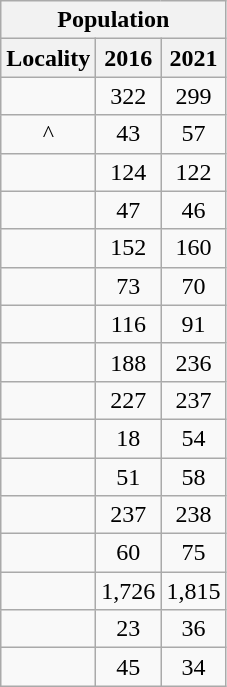<table class="wikitable" style="text-align:center;">
<tr>
<th colspan="3" style="text-align:center;  font-weight:bold">Population</th>
</tr>
<tr>
<th style="text-align:center; background:  font-weight:bold">Locality</th>
<th style="text-align:center; background:  font-weight:bold"><strong>2016</strong></th>
<th style="text-align:center; background:  font-weight:bold"><strong>2021</strong></th>
</tr>
<tr>
<td></td>
<td>322</td>
<td>299</td>
</tr>
<tr>
<td>^</td>
<td>43</td>
<td>57</td>
</tr>
<tr>
<td></td>
<td>124</td>
<td>122</td>
</tr>
<tr>
<td></td>
<td>47</td>
<td>46</td>
</tr>
<tr>
<td></td>
<td>152</td>
<td>160</td>
</tr>
<tr>
<td></td>
<td>73</td>
<td>70</td>
</tr>
<tr>
<td></td>
<td>116</td>
<td>91</td>
</tr>
<tr>
<td></td>
<td>188</td>
<td>236</td>
</tr>
<tr>
<td></td>
<td>227</td>
<td>237</td>
</tr>
<tr>
<td></td>
<td>18</td>
<td>54</td>
</tr>
<tr>
<td></td>
<td>51</td>
<td>58</td>
</tr>
<tr>
<td></td>
<td>237</td>
<td>238</td>
</tr>
<tr>
<td></td>
<td>60</td>
<td>75</td>
</tr>
<tr>
<td></td>
<td>1,726</td>
<td>1,815</td>
</tr>
<tr>
<td></td>
<td>23</td>
<td>36</td>
</tr>
<tr>
<td></td>
<td>45</td>
<td>34</td>
</tr>
</table>
